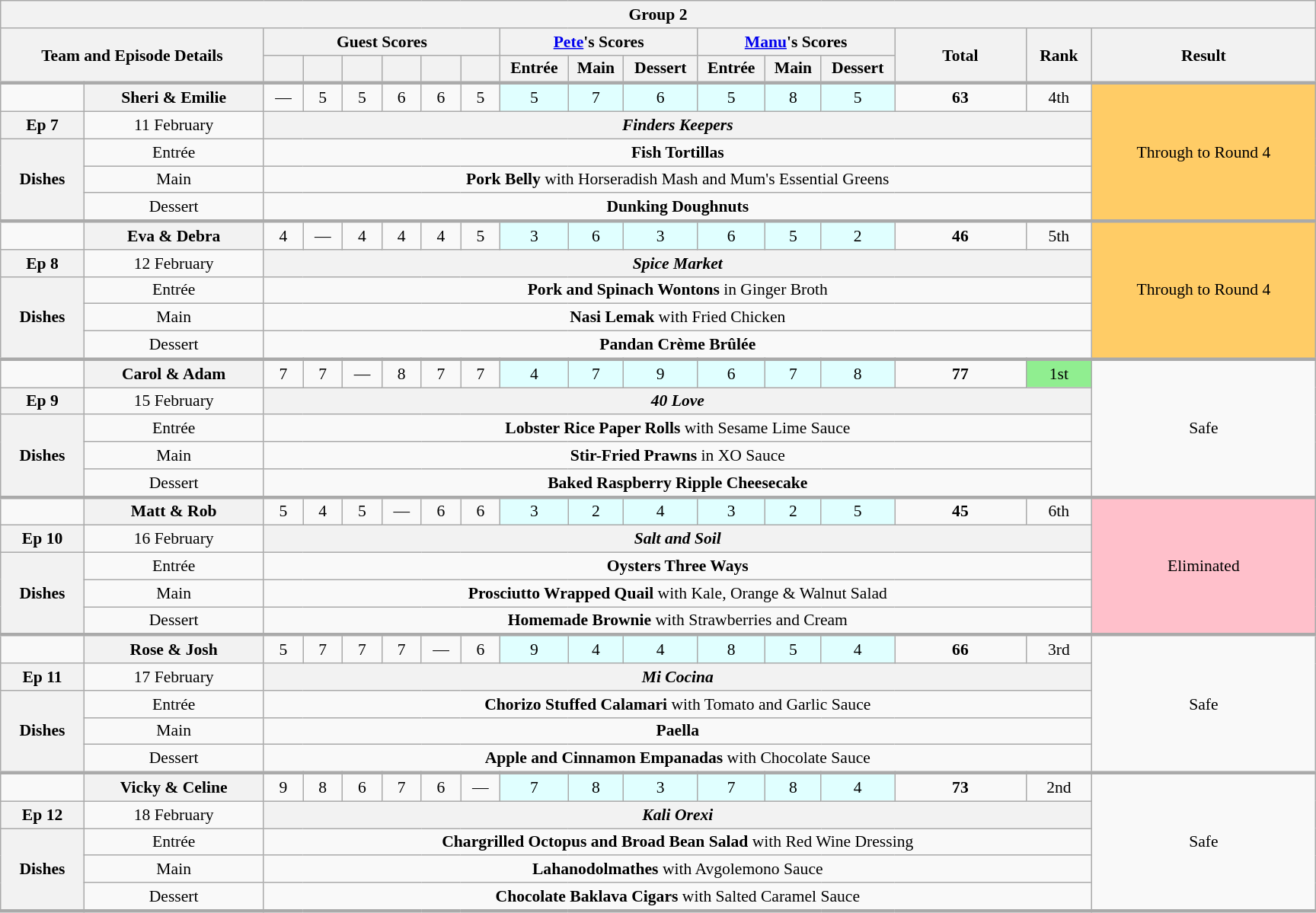<table class="wikitable plainrowheaders" style="margin:1em auto; text-align:center; font-size:90%; width:80em;">
<tr>
<th colspan="20" >Group 2</th>
</tr>
<tr>
<th scope="col" rowspan="2" colspan="2" style="width:20%;">Team and Episode Details</th>
<th scope="col" colspan="6" style="width:15%;">Guest Scores</th>
<th scope="col" colspan="3" style="width:15%;"><a href='#'>Pete</a>'s Scores</th>
<th scope="col" colspan="3" style="width:15%;"><a href='#'>Manu</a>'s Scores</th>
<th scope="col" rowspan="2" style="width:10%;">Total<br><small></small></th>
<th scope="col" rowspan="2" style="width:5%;">Rank</th>
<th scope="col" rowspan="2" style="width:20%;">Result</th>
</tr>
<tr>
<th scope="col" style="width:3%;"></th>
<th scope="col" style="width:3%;"></th>
<th scope="col" style="width:3%;"></th>
<th scope="col" style="width:3%;"></th>
<th scope="col" style="width:3%;"></th>
<th scope="col" style="width:3%;"></th>
<th scope="col">Entrée</th>
<th scope="col">Main</th>
<th scope="col">Dessert</th>
<th scope="col">Entrée</th>
<th scope="col">Main</th>
<th scope="col">Dessert</th>
</tr>
<tr style="border-top:3px solid #aaa;">
<td></td>
<th style="text-align:centre">Sheri & Emilie</th>
<td>—</td>
<td>5</td>
<td>5</td>
<td>6</td>
<td>6</td>
<td>5</td>
<td bgcolor=#E0FFFF>5</td>
<td bgcolor=#E0FFFF>7</td>
<td bgcolor=#E0FFFF>6</td>
<td bgcolor=#E0FFFF>5</td>
<td bgcolor=#E0FFFF>8</td>
<td bgcolor=#E0FFFF>5</td>
<td><strong>63</strong></td>
<td>4th</td>
<td rowspan="5" style="background:#FFCC66">Through to Round 4</td>
</tr>
<tr>
<th>Ep 7</th>
<td>11 February</td>
<th colspan="14"><em>Finders Keepers</em></th>
</tr>
<tr>
<th rowspan="3">Dishes</th>
<td>Entrée</td>
<td colspan="14"><strong>Fish Tortillas</strong></td>
</tr>
<tr>
<td>Main</td>
<td colspan="14"><strong>Pork Belly</strong> with Horseradish Mash and Mum's Essential Greens</td>
</tr>
<tr>
<td>Dessert</td>
<td colspan="14"><strong>Dunking Doughnuts</strong></td>
</tr>
<tr style="border-top:3px solid #aaa;">
<td></td>
<th style="text-align:centre">Eva & Debra</th>
<td>4</td>
<td>—</td>
<td>4</td>
<td>4</td>
<td>4</td>
<td>5</td>
<td bgcolor=#E0FFFF>3</td>
<td bgcolor=#E0FFFF>6</td>
<td bgcolor=#E0FFFF>3</td>
<td bgcolor=#E0FFFF>6</td>
<td bgcolor=#E0FFFF>5</td>
<td bgcolor=#E0FFFF>2</td>
<td><strong>46</strong></td>
<td>5th</td>
<td rowspan="5" style="background:#FFCC66">Through to Round 4</td>
</tr>
<tr>
<th>Ep 8</th>
<td>12 February</td>
<th colspan="14"><em>Spice Market</em></th>
</tr>
<tr>
<th rowspan="3">Dishes</th>
<td>Entrée</td>
<td colspan="14"><strong>Pork and Spinach Wontons</strong> in Ginger Broth</td>
</tr>
<tr>
<td>Main</td>
<td colspan="14"><strong>Nasi Lemak</strong> with Fried Chicken</td>
</tr>
<tr>
<td>Dessert</td>
<td colspan="14"><strong>Pandan Crème Brûlée</strong></td>
</tr>
<tr style="border-top:3px solid #aaa;">
<td></td>
<th style="text-align:centre">Carol & Adam</th>
<td>7</td>
<td>7</td>
<td>—</td>
<td>8</td>
<td>7</td>
<td>7</td>
<td bgcolor=#E0FFFF>4</td>
<td bgcolor=#E0FFFF>7</td>
<td bgcolor=#E0FFFF>9</td>
<td bgcolor=#E0FFFF>6</td>
<td bgcolor=#E0FFFF>7</td>
<td bgcolor=#E0FFFF>8</td>
<td><strong>77</strong></td>
<td style="background:lightgreen">1st</td>
<td rowspan="5">Safe</td>
</tr>
<tr>
<th>Ep 9</th>
<td>15 February</td>
<th colspan="14"><em>40 Love</em></th>
</tr>
<tr>
<th rowspan="3">Dishes</th>
<td>Entrée</td>
<td colspan="14"><strong>Lobster Rice Paper Rolls</strong> with Sesame Lime Sauce</td>
</tr>
<tr>
<td>Main</td>
<td colspan="14"><strong>Stir-Fried Prawns</strong> in XO Sauce</td>
</tr>
<tr>
<td>Dessert</td>
<td colspan="14"><strong>Baked Raspberry Ripple Cheesecake</strong></td>
</tr>
<tr style="border-top:3px solid #aaa;">
<td></td>
<th style="text-align:centre">Matt & Rob</th>
<td>5</td>
<td>4</td>
<td>5</td>
<td>—</td>
<td>6</td>
<td>6</td>
<td bgcolor=#E0FFFF>3</td>
<td bgcolor=#E0FFFF>2</td>
<td bgcolor=#E0FFFF>4</td>
<td bgcolor=#E0FFFF>3</td>
<td bgcolor=#E0FFFF>2</td>
<td bgcolor=#E0FFFF>5</td>
<td><strong>45</strong></td>
<td>6th</td>
<td style="background:pink" rowspan="5">Eliminated</td>
</tr>
<tr>
<th>Ep 10</th>
<td>16 February</td>
<th colspan="14"><em>Salt and Soil</em></th>
</tr>
<tr>
<th rowspan="3">Dishes</th>
<td>Entrée</td>
<td colspan="14"><strong>Oysters Three Ways</strong></td>
</tr>
<tr>
<td>Main</td>
<td colspan="14"><strong>Prosciutto Wrapped Quail</strong> with Kale, Orange & Walnut Salad</td>
</tr>
<tr>
<td>Dessert</td>
<td colspan="14"><strong>Homemade Brownie</strong> with Strawberries and Cream</td>
</tr>
<tr style="border-top:3px solid #aaa;">
<td></td>
<th style="text-align:centre">Rose & Josh</th>
<td>5</td>
<td>7</td>
<td>7</td>
<td>7</td>
<td>—</td>
<td>6</td>
<td bgcolor=#E0FFFF>9</td>
<td bgcolor=#E0FFFF>4</td>
<td bgcolor=#E0FFFF>4</td>
<td bgcolor=#E0FFFF>8</td>
<td bgcolor=#E0FFFF>5</td>
<td bgcolor=#E0FFFF>4</td>
<td><strong>66</strong></td>
<td>3rd</td>
<td rowspan="5">Safe</td>
</tr>
<tr>
<th>Ep 11</th>
<td>17 February</td>
<th colspan="14"><em>Mi Cocina</em></th>
</tr>
<tr>
<th rowspan="3">Dishes</th>
<td>Entrée</td>
<td colspan="14"><strong>Chorizo Stuffed Calamari</strong> with Tomato and Garlic Sauce</td>
</tr>
<tr>
<td>Main</td>
<td colspan="14"><strong>Paella</strong></td>
</tr>
<tr>
<td>Dessert</td>
<td colspan="14"><strong>Apple and Cinnamon Empanadas</strong> with Chocolate Sauce</td>
</tr>
<tr style="border-top:3px solid #aaa;">
<td></td>
<th style="text-align:centre">Vicky & Celine</th>
<td>9</td>
<td>8</td>
<td>6</td>
<td>7</td>
<td>6</td>
<td>—</td>
<td bgcolor=#E0FFFF>7</td>
<td bgcolor=#E0FFFF>8</td>
<td bgcolor=#E0FFFF>3</td>
<td bgcolor=#E0FFFF>7</td>
<td bgcolor=#E0FFFF>8</td>
<td bgcolor=#E0FFFF>4</td>
<td><strong>73</strong></td>
<td>2nd</td>
<td rowspan="5">Safe</td>
</tr>
<tr>
<th>Ep 12</th>
<td>18 February</td>
<th colspan="14"><em>Kali Orexi</em></th>
</tr>
<tr>
<th rowspan="3">Dishes</th>
<td>Entrée</td>
<td colspan="14"><strong>Chargrilled Octopus and Broad Bean Salad</strong> with Red Wine Dressing</td>
</tr>
<tr>
<td>Main</td>
<td colspan="14"><strong>Lahanodolmathes</strong> with Avgolemono Sauce</td>
</tr>
<tr>
<td>Dessert</td>
<td colspan="14"><strong>Chocolate Baklava Cigars</strong> with Salted Caramel Sauce</td>
</tr>
<tr style="border-top:3px solid #aaa;">
</tr>
</table>
